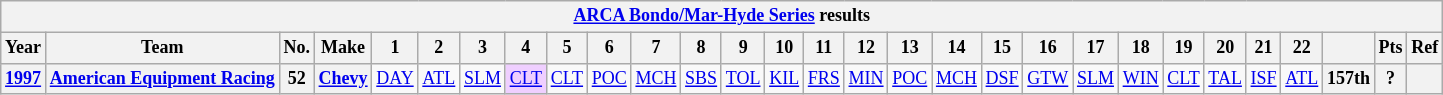<table class="wikitable" style="text-align:center; font-size:75%">
<tr>
<th colspan=29><a href='#'>ARCA Bondo/Mar-Hyde Series</a> results</th>
</tr>
<tr>
<th>Year</th>
<th>Team</th>
<th>No.</th>
<th>Make</th>
<th>1</th>
<th>2</th>
<th>3</th>
<th>4</th>
<th>5</th>
<th>6</th>
<th>7</th>
<th>8</th>
<th>9</th>
<th>10</th>
<th>11</th>
<th>12</th>
<th>13</th>
<th>14</th>
<th>15</th>
<th>16</th>
<th>17</th>
<th>18</th>
<th>19</th>
<th>20</th>
<th>21</th>
<th>22</th>
<th></th>
<th>Pts</th>
<th>Ref</th>
</tr>
<tr>
<th><a href='#'>1997</a></th>
<th><a href='#'>American Equipment Racing</a></th>
<th>52</th>
<th><a href='#'>Chevy</a></th>
<td><a href='#'>DAY</a></td>
<td><a href='#'>ATL</a></td>
<td><a href='#'>SLM</a></td>
<td style="background:#EFCFFF;"><a href='#'>CLT</a><br></td>
<td><a href='#'>CLT</a></td>
<td><a href='#'>POC</a></td>
<td><a href='#'>MCH</a></td>
<td><a href='#'>SBS</a></td>
<td><a href='#'>TOL</a></td>
<td><a href='#'>KIL</a></td>
<td><a href='#'>FRS</a></td>
<td><a href='#'>MIN</a></td>
<td><a href='#'>POC</a></td>
<td><a href='#'>MCH</a></td>
<td><a href='#'>DSF</a></td>
<td><a href='#'>GTW</a></td>
<td><a href='#'>SLM</a></td>
<td><a href='#'>WIN</a></td>
<td><a href='#'>CLT</a></td>
<td><a href='#'>TAL</a></td>
<td><a href='#'>ISF</a></td>
<td><a href='#'>ATL</a></td>
<th>157th</th>
<th>?</th>
<th></th>
</tr>
</table>
